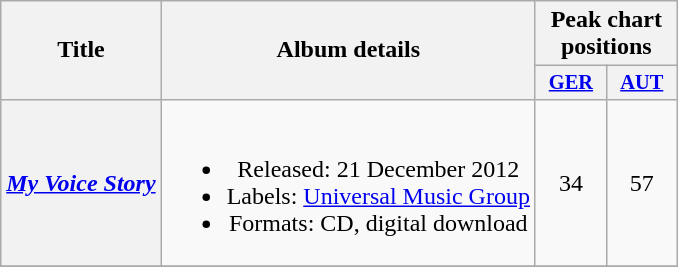<table class="wikitable plainrowheaders" style="text-align:center;">
<tr>
<th scope="col" rowspan="2">Title</th>
<th scope="col" rowspan="2">Album details</th>
<th scope="col" colspan="2">Peak chart positions</th>
</tr>
<tr>
<th scope="col" style="width:3em;font-size:85%;"><a href='#'>GER</a><br></th>
<th scope="col" style="width:3em;font-size:85%;"><a href='#'>AUT</a><br></th>
</tr>
<tr>
<th scope="row"><em><a href='#'>My Voice Story</a></em></th>
<td><br><ul><li>Released: 21 December 2012</li><li>Labels: <a href='#'>Universal Music Group</a></li><li>Formats: CD, digital download</li></ul></td>
<td>34</td>
<td>57</td>
</tr>
<tr>
</tr>
</table>
